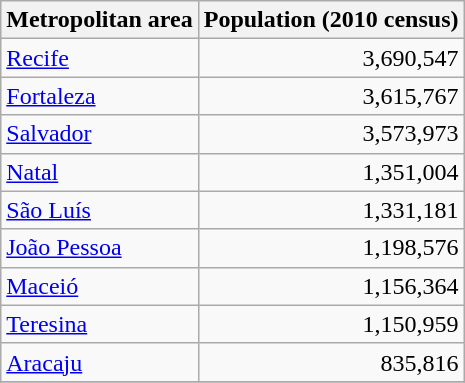<table class="wikitable sortable">
<tr>
<th>Metropolitan area</th>
<th>Population (2010 census)</th>
</tr>
<tr>
<td><a href='#'>Recife</a></td>
<td align=right>3,690,547</td>
</tr>
<tr>
<td><a href='#'>Fortaleza</a></td>
<td align=right>3,615,767</td>
</tr>
<tr>
<td><a href='#'>Salvador</a></td>
<td align=right>3,573,973</td>
</tr>
<tr>
<td><a href='#'>Natal</a></td>
<td align=right>1,351,004</td>
</tr>
<tr>
<td><a href='#'>São Luís</a></td>
<td align=right>1,331,181</td>
</tr>
<tr>
<td><a href='#'>João Pessoa</a></td>
<td align=right>1,198,576</td>
</tr>
<tr>
<td><a href='#'>Maceió</a></td>
<td align=right>1,156,364</td>
</tr>
<tr>
<td><a href='#'>Teresina</a></td>
<td align=right>1,150,959</td>
</tr>
<tr>
<td><a href='#'>Aracaju</a></td>
<td align=right>835,816</td>
</tr>
<tr>
</tr>
</table>
